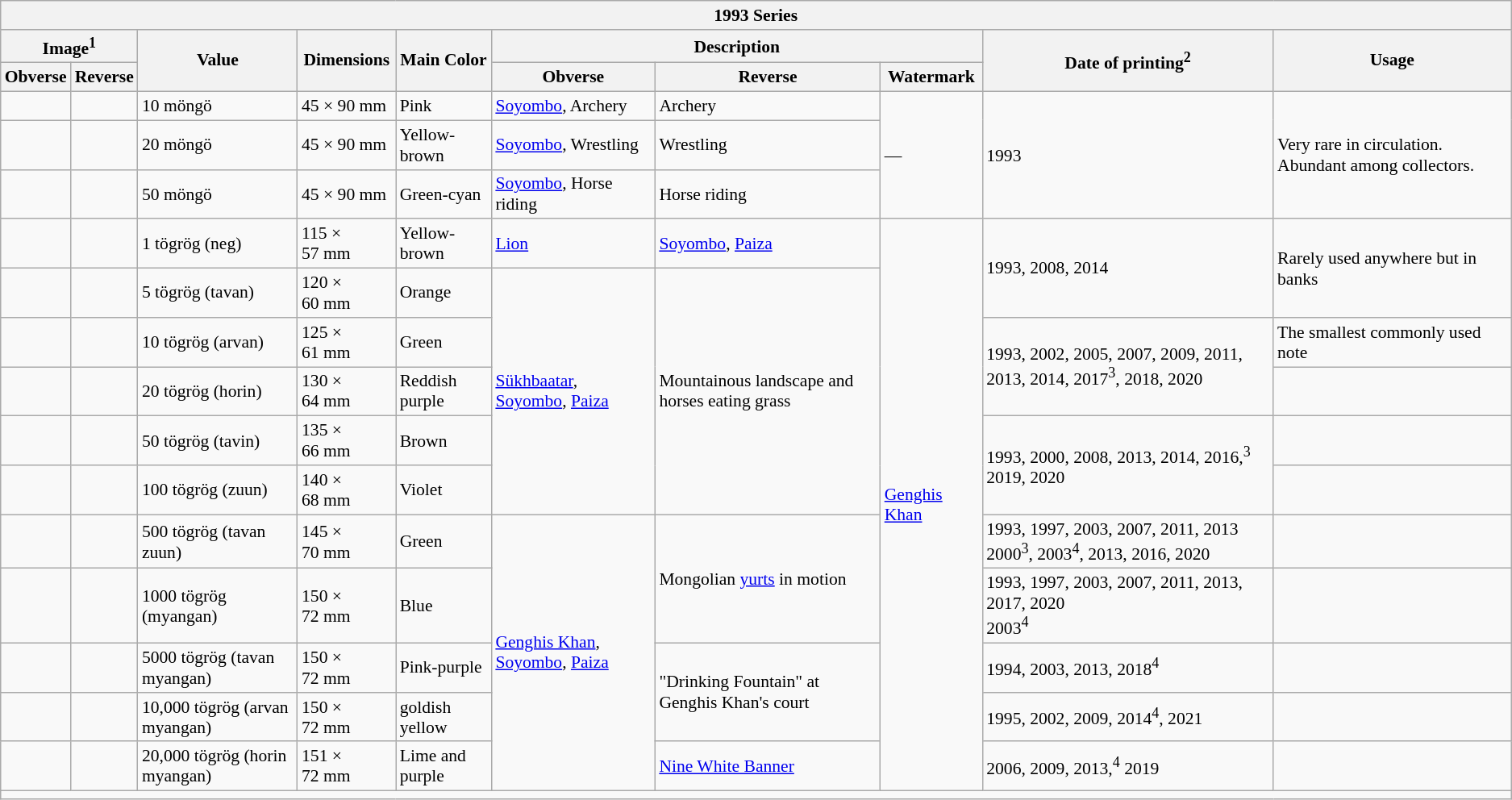<table class="wikitable" style="font-size: 90%">
<tr>
<th colspan="10">1993 Series </th>
</tr>
<tr>
<th colspan="2">Image<sup>1</sup></th>
<th rowspan="2">Value</th>
<th rowspan="2">Dimensions</th>
<th rowspan="2">Main Color</th>
<th colspan="3">Description</th>
<th rowspan="2">Date of printing<sup>2</sup></th>
<th rowspan="2">Usage</th>
</tr>
<tr>
<th>Obverse</th>
<th>Reverse</th>
<th>Obverse</th>
<th>Reverse</th>
<th>Watermark</th>
</tr>
<tr>
<td align="center"></td>
<td align="center"></td>
<td>10 möngö</td>
<td>45 × 90 mm</td>
<td>Pink</td>
<td><a href='#'>Soyombo</a>, Archery</td>
<td>Archery</td>
<td rowspan="3">—</td>
<td rowspan="3">1993</td>
<td rowspan="3">Very rare in circulation. Abundant among collectors.</td>
</tr>
<tr>
<td align="center"></td>
<td align="center"></td>
<td>20 möngö</td>
<td>45 × 90 mm</td>
<td>Yellow-brown</td>
<td><a href='#'>Soyombo</a>, Wrestling</td>
<td>Wrestling</td>
</tr>
<tr>
<td align="center"></td>
<td align="center"></td>
<td>50 möngö</td>
<td>45 × 90 mm</td>
<td>Green-cyan</td>
<td><a href='#'>Soyombo</a>, Horse riding</td>
<td>Horse riding</td>
</tr>
<tr>
<td align="center"></td>
<td align="center"></td>
<td>1 tögrög (neg)</td>
<td>115 × 57 mm</td>
<td>Yellow-brown</td>
<td><a href='#'>Lion</a></td>
<td><a href='#'>Soyombo</a>, <a href='#'>Paiza</a></td>
<td rowspan="11"><a href='#'>Genghis Khan</a></td>
<td rowspan="2">1993, 2008, 2014</td>
<td rowspan="2">Rarely used anywhere but in banks</td>
</tr>
<tr>
<td align="center"></td>
<td align="center"></td>
<td>5 tögrög (tavan)</td>
<td>120 × 60 mm</td>
<td>Orange</td>
<td rowspan="5"><a href='#'>Sükhbaatar</a>, <a href='#'>Soyombo</a>, <a href='#'>Paiza</a></td>
<td rowspan="5">Mountainous landscape and horses eating grass</td>
</tr>
<tr>
<td align="center"></td>
<td align="center"></td>
<td>10 tögrög (arvan)</td>
<td>125 × 61 mm</td>
<td>Green</td>
<td rowspan="2">1993, 2002, 2005, 2007, 2009, 2011, 2013, 2014, 2017<sup>3</sup>, 2018, 2020</td>
<td>The smallest commonly used note</td>
</tr>
<tr>
<td align="center"></td>
<td align="center"></td>
<td>20 tögrög (horin)</td>
<td>130 × 64 mm</td>
<td>Reddish purple</td>
<td></td>
</tr>
<tr>
<td align="center"></td>
<td align="center"></td>
<td>50 tögrög (tavin)</td>
<td>135 × 66 mm</td>
<td>Brown</td>
<td rowspan="2">1993, 2000, 2008, 2013, 2014, 2016,<sup>3</sup> 2019, 2020</td>
<td></td>
</tr>
<tr>
<td align="center"></td>
<td align="center"></td>
<td>100 tögrög (zuun)</td>
<td>140 × 68 mm</td>
<td>Violet</td>
<td></td>
</tr>
<tr>
<td align="center"></td>
<td align="center"></td>
<td>500 tögrög (tavan zuun)</td>
<td>145 × 70 mm</td>
<td>Green</td>
<td rowspan="5"><a href='#'>Genghis Khan</a>, <a href='#'>Soyombo</a>, <a href='#'>Paiza</a></td>
<td rowspan="2">Mongolian <a href='#'>yurts</a> in motion</td>
<td>1993, 1997, 2003, 2007, 2011, 2013<br>2000<sup>3</sup>, 2003<sup>4</sup>, 2013, 2016, 2020</td>
<td></td>
</tr>
<tr>
<td align="center"></td>
<td align="center"></td>
<td>1000 tögrög (myangan)</td>
<td>150 × 72 mm</td>
<td>Blue</td>
<td>1993, 1997, 2003, 2007, 2011, 2013, 2017, 2020<br>2003<sup>4</sup></td>
<td></td>
</tr>
<tr>
<td align="center"></td>
<td align="center"></td>
<td>5000 tögrög (tavan myangan)</td>
<td>150 × 72 mm</td>
<td>Pink-purple</td>
<td rowspan="2">"Drinking Fountain" at Genghis Khan's court</td>
<td>1994, 2003, 2013, 2018<sup>4</sup></td>
<td></td>
</tr>
<tr>
<td align="center"></td>
<td align="center"></td>
<td>10,000 tögrög (arvan myangan)</td>
<td>150 × 72 mm</td>
<td>goldish yellow</td>
<td>1995, 2002, 2009, 2014<sup>4</sup>, 2021</td>
<td></td>
</tr>
<tr>
<td align="center"></td>
<td align="center"></td>
<td>20,000 tögrög (horin myangan)</td>
<td>151 × 72 mm</td>
<td>Lime and purple</td>
<td><a href='#'>Nine White Banner</a></td>
<td>2006, 2009, 2013,<sup>4</sup> 2019</td>
<td></td>
</tr>
<tr>
<td colspan="10"></td>
</tr>
</table>
